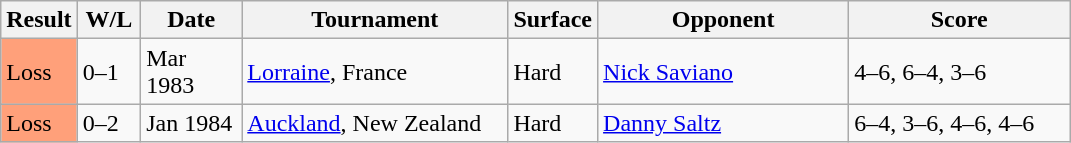<table class="sortable wikitable">
<tr>
<th style="width:40px">Result</th>
<th style="width:35px" class="unsortable">W/L</th>
<th style="width:60px">Date</th>
<th style="width:170px">Tournament</th>
<th style="width:50px">Surface</th>
<th style="width:160px">Opponent</th>
<th style="width:140px" class="unsortable">Score</th>
</tr>
<tr>
<td style="background:#ffa07a;">Loss</td>
<td>0–1</td>
<td>Mar 1983</td>
<td><a href='#'>Lorraine</a>, France</td>
<td>Hard</td>
<td> <a href='#'>Nick Saviano</a></td>
<td>4–6, 6–4, 3–6</td>
</tr>
<tr>
<td style="background:#ffa07a;">Loss</td>
<td>0–2</td>
<td>Jan 1984</td>
<td><a href='#'>Auckland</a>, New Zealand</td>
<td>Hard</td>
<td> <a href='#'>Danny Saltz</a></td>
<td>6–4, 3–6, 4–6, 4–6</td>
</tr>
</table>
